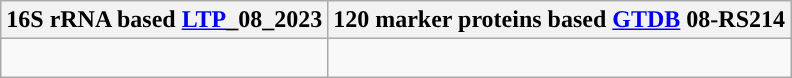<table class="wikitable">
<tr>
<th colspan=1>16S rRNA based <a href='#'>LTP</a>_08_2023</th>
<th colspan=1>120 marker proteins based <a href='#'>GTDB</a> 08-RS214</th>
</tr>
<tr>
<td style="vertical-align:top"><br></td>
<td><br></td>
</tr>
</table>
